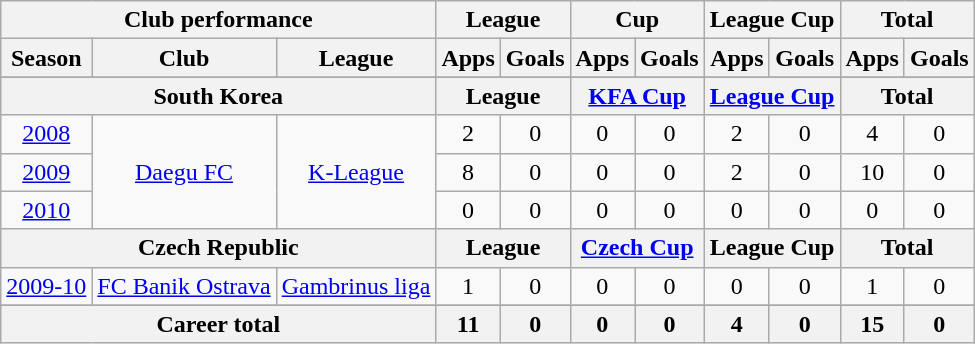<table class="wikitable" style="text-align:center">
<tr>
<th colspan=3>Club performance</th>
<th colspan=2>League</th>
<th colspan=2>Cup</th>
<th colspan=2>League Cup</th>
<th colspan=2>Total</th>
</tr>
<tr>
<th>Season</th>
<th>Club</th>
<th>League</th>
<th>Apps</th>
<th>Goals</th>
<th>Apps</th>
<th>Goals</th>
<th>Apps</th>
<th>Goals</th>
<th>Apps</th>
<th>Goals</th>
</tr>
<tr>
</tr>
<tr>
<th colspan=3>South Korea</th>
<th colspan=2>League</th>
<th colspan=2><a href='#'>KFA Cup</a></th>
<th colspan=2><a href='#'>League Cup</a></th>
<th colspan=2>Total</th>
</tr>
<tr>
<td><a href='#'>2008</a></td>
<td rowspan="3"><a href='#'>Daegu FC</a></td>
<td rowspan="3"><a href='#'>K-League</a></td>
<td>2</td>
<td>0</td>
<td>0</td>
<td>0</td>
<td>2</td>
<td>0</td>
<td>4</td>
<td>0</td>
</tr>
<tr>
<td><a href='#'>2009</a></td>
<td>8</td>
<td>0</td>
<td>0</td>
<td>0</td>
<td>2</td>
<td>0</td>
<td>10</td>
<td>0</td>
</tr>
<tr>
<td><a href='#'>2010</a></td>
<td>0</td>
<td>0</td>
<td>0</td>
<td>0</td>
<td>0</td>
<td>0</td>
<td>0</td>
<td>0</td>
</tr>
<tr>
<th colspan=3>Czech Republic</th>
<th colspan=2>League</th>
<th colspan=2><a href='#'>Czech Cup</a></th>
<th colspan=2>League Cup</th>
<th colspan=2>Total</th>
</tr>
<tr>
<td><a href='#'>2009-10</a></td>
<td rowspan="1"><a href='#'>FC Banik Ostrava</a></td>
<td rowspan="1"><a href='#'>Gambrinus liga</a></td>
<td>1</td>
<td>0</td>
<td>0</td>
<td>0</td>
<td>0</td>
<td>0</td>
<td>1</td>
<td>0</td>
</tr>
<tr>
</tr>
<tr>
<th colspan=3>Career total</th>
<th>11</th>
<th>0</th>
<th>0</th>
<th>0</th>
<th>4</th>
<th>0</th>
<th>15</th>
<th>0</th>
</tr>
</table>
